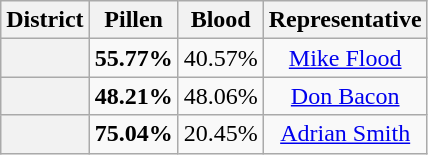<table class=wikitable>
<tr>
<th>District</th>
<th>Pillen</th>
<th>Blood</th>
<th>Representative</th>
</tr>
<tr align=center>
<th></th>
<td><strong>55.77%</strong></td>
<td>40.57%</td>
<td><a href='#'>Mike Flood</a></td>
</tr>
<tr align=center>
<th></th>
<td><strong>48.21%</strong></td>
<td>48.06%</td>
<td><a href='#'>Don Bacon</a></td>
</tr>
<tr align=center>
<th></th>
<td><strong>75.04%</strong></td>
<td>20.45%</td>
<td><a href='#'>Adrian Smith</a></td>
</tr>
</table>
